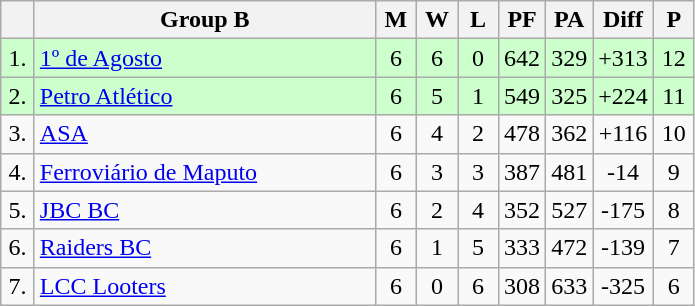<table class="wikitable" style="text-align:center">
<tr>
<th width=15></th>
<th width=220>Group B</th>
<th width=20>M</th>
<th width=20>W</th>
<th width=20>L</th>
<th width=20>PF</th>
<th width=20>PA</th>
<th width=30>Diff</th>
<th width=20>P</th>
</tr>
<tr style="background: #ccffcc;">
<td>1.</td>
<td align=left> <a href='#'>1º de Agosto</a></td>
<td>6</td>
<td>6</td>
<td>0</td>
<td>642</td>
<td>329</td>
<td>+313</td>
<td>12</td>
</tr>
<tr style="background: #ccffcc;">
<td>2.</td>
<td align=left> <a href='#'>Petro Atlético</a></td>
<td>6</td>
<td>5</td>
<td>1</td>
<td>549</td>
<td>325</td>
<td>+224</td>
<td>11</td>
</tr>
<tr>
<td>3.</td>
<td align=left> <a href='#'>ASA</a></td>
<td>6</td>
<td>4</td>
<td>2</td>
<td>478</td>
<td>362</td>
<td>+116</td>
<td>10</td>
</tr>
<tr>
<td>4.</td>
<td align=left> <a href='#'>Ferroviário de Maputo</a></td>
<td>6</td>
<td>3</td>
<td>3</td>
<td>387</td>
<td>481</td>
<td>-14</td>
<td>9</td>
</tr>
<tr>
<td>5.</td>
<td align=left> <a href='#'>JBC BC</a></td>
<td>6</td>
<td>2</td>
<td>4</td>
<td>352</td>
<td>527</td>
<td>-175</td>
<td>8</td>
</tr>
<tr>
<td>6.</td>
<td align=left> <a href='#'>Raiders BC</a></td>
<td>6</td>
<td>1</td>
<td>5</td>
<td>333</td>
<td>472</td>
<td>-139</td>
<td>7</td>
</tr>
<tr>
<td>7.</td>
<td align=left> <a href='#'>LCC Looters</a></td>
<td>6</td>
<td>0</td>
<td>6</td>
<td>308</td>
<td>633</td>
<td>-325</td>
<td>6</td>
</tr>
</table>
